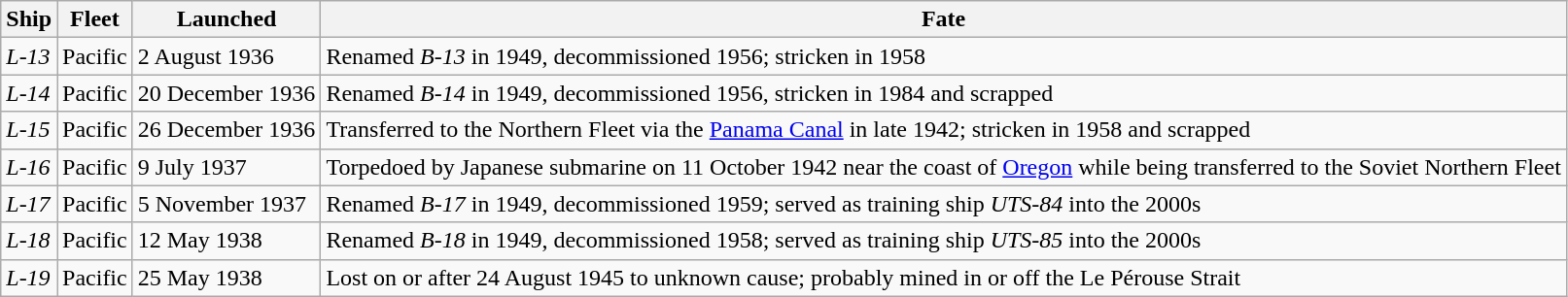<table class="wikitable">
<tr>
<th>Ship</th>
<th>Fleet</th>
<th>Launched</th>
<th>Fate</th>
</tr>
<tr>
<td><em>L-13</em></td>
<td>Pacific</td>
<td>2 August 1936</td>
<td>Renamed <em>B-13</em> in 1949, decommissioned 1956; stricken in 1958</td>
</tr>
<tr>
<td><em>L-14</em></td>
<td>Pacific</td>
<td>20 December 1936</td>
<td>Renamed <em>B-14</em> in 1949, decommissioned 1956, stricken in 1984 and scrapped</td>
</tr>
<tr>
<td><em>L-15</em></td>
<td>Pacific</td>
<td>26 December 1936</td>
<td>Transferred to the Northern Fleet via the <a href='#'>Panama Canal</a> in late 1942; stricken in 1958 and scrapped</td>
</tr>
<tr id="L-16">
<td><em>L-16</em></td>
<td>Pacific</td>
<td>9 July 1937</td>
<td>Torpedoed by Japanese submarine  on 11 October 1942 near the coast of <a href='#'>Oregon</a> while being transferred to the Soviet Northern Fleet</td>
</tr>
<tr>
<td><em>L-17</em></td>
<td>Pacific</td>
<td>5 November 1937</td>
<td>Renamed <em>B-17</em> in 1949, decommissioned 1959; served as training ship <em>UTS-84</em> into the 2000s</td>
</tr>
<tr>
<td><em>L-18</em></td>
<td>Pacific</td>
<td>12 May 1938</td>
<td>Renamed <em>B-18</em> in 1949, decommissioned 1958; served as training ship <em>UTS-85</em> into the 2000s</td>
</tr>
<tr>
<td><em>L-19</em></td>
<td>Pacific</td>
<td>25 May 1938</td>
<td>Lost on or after 24 August 1945 to unknown cause; probably mined in or off the Le Pérouse Strait</td>
</tr>
</table>
